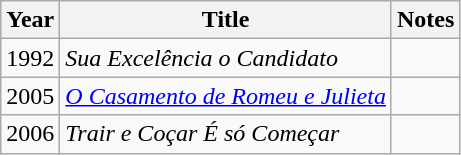<table class="wikitable plainrowheaders">
<tr>
<th>Year</th>
<th>Title</th>
<th>Notes</th>
</tr>
<tr>
<td>1992</td>
<td><em>Sua Excelência o Candidato</em></td>
<td></td>
</tr>
<tr>
<td>2005</td>
<td><em><a href='#'>O Casamento de Romeu e Julieta</a></em></td>
<td></td>
</tr>
<tr>
<td>2006</td>
<td><em>Trair e Coçar É só Começar</em></td>
<td></td>
</tr>
</table>
